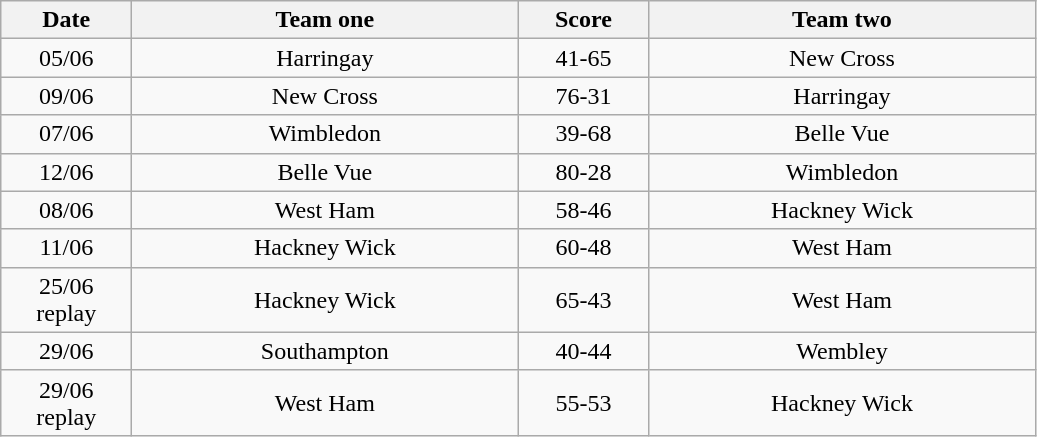<table class="wikitable" style="text-align: center">
<tr>
<th width=80>Date</th>
<th width=250>Team one</th>
<th width=80>Score</th>
<th width=250>Team two</th>
</tr>
<tr>
<td>05/06</td>
<td>Harringay</td>
<td>41-65</td>
<td>New Cross</td>
</tr>
<tr>
<td>09/06</td>
<td>New Cross</td>
<td>76-31</td>
<td>Harringay</td>
</tr>
<tr>
<td>07/06</td>
<td>Wimbledon</td>
<td>39-68</td>
<td>Belle Vue</td>
</tr>
<tr>
<td>12/06</td>
<td>Belle Vue</td>
<td>80-28</td>
<td>Wimbledon</td>
</tr>
<tr>
<td>08/06</td>
<td>West Ham</td>
<td>58-46</td>
<td>Hackney Wick</td>
</tr>
<tr>
<td>11/06</td>
<td>Hackney Wick</td>
<td>60-48</td>
<td>West Ham</td>
</tr>
<tr>
<td>25/06<br>replay</td>
<td>Hackney Wick</td>
<td>65-43</td>
<td>West Ham</td>
</tr>
<tr>
<td>29/06</td>
<td>Southampton</td>
<td>40-44</td>
<td>Wembley</td>
</tr>
<tr>
<td>29/06<br>replay</td>
<td>West Ham</td>
<td>55-53</td>
<td>Hackney Wick</td>
</tr>
</table>
